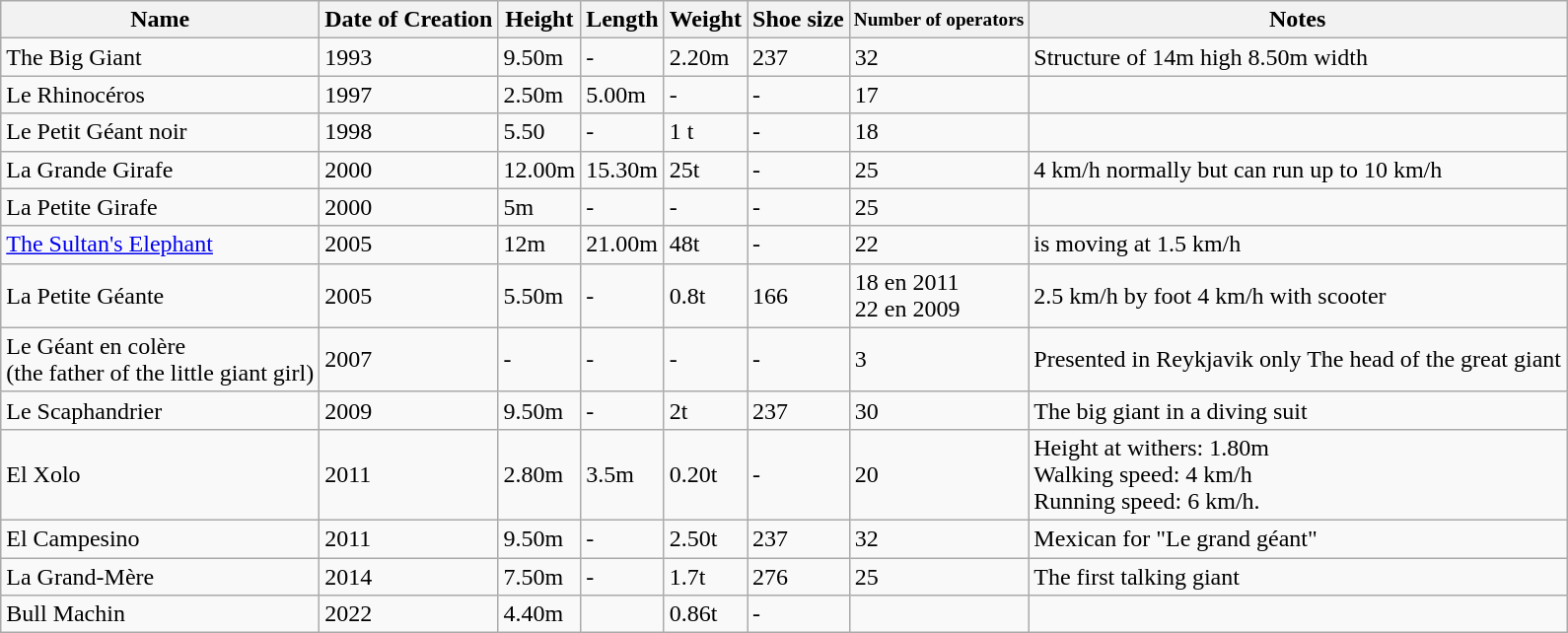<table class="wikitable sortable">
<tr>
<th class="unsortable">Name</th>
<th>Date of Creation</th>
<th>Height</th>
<th>Length</th>
<th>Weight</th>
<th>Shoe size</th>
<th style="text-align:center;font-size:80%;">Number of operators</th>
<th class="unsortable">Notes</th>
</tr>
<tr>
<td>The Big Giant</td>
<td>1993</td>
<td>9.50m</td>
<td>-</td>
<td>2.20m</td>
<td>237</td>
<td>32</td>
<td>Structure of 14m high 8.50m width</td>
</tr>
<tr>
<td>Le Rhinocéros</td>
<td>1997</td>
<td>2.50m</td>
<td>5.00m</td>
<td>-</td>
<td>-</td>
<td>17</td>
<td></td>
</tr>
<tr>
<td>Le Petit Géant noir</td>
<td>1998</td>
<td>5.50</td>
<td>-</td>
<td>1 t</td>
<td>-</td>
<td>18</td>
<td></td>
</tr>
<tr>
<td>La Grande Girafe</td>
<td>2000</td>
<td>12.00m</td>
<td>15.30m</td>
<td>25t</td>
<td>-</td>
<td>25</td>
<td>4 km/h normally but can run up to 10 km/h</td>
</tr>
<tr>
<td>La Petite Girafe</td>
<td>2000</td>
<td>5m</td>
<td>-</td>
<td>-</td>
<td>-</td>
<td>25</td>
<td></td>
</tr>
<tr>
<td><a href='#'>The Sultan's Elephant</a></td>
<td>2005</td>
<td>12m</td>
<td>21.00m</td>
<td>48t</td>
<td>-</td>
<td>22</td>
<td>is moving at 1.5 km/h</td>
</tr>
<tr>
<td>La Petite Géante</td>
<td>2005</td>
<td>5.50m</td>
<td>-</td>
<td>0.8t</td>
<td>166</td>
<td>18 en 2011<br>22 en 2009</td>
<td>2.5 km/h by foot 4 km/h with scooter</td>
</tr>
<tr>
<td>Le Géant en colère<br>(the father of the little giant girl)</td>
<td>2007</td>
<td>-</td>
<td>-</td>
<td>-</td>
<td>-</td>
<td>3</td>
<td>Presented in Reykjavik only The head of the great giant</td>
</tr>
<tr>
<td>Le Scaphandrier</td>
<td>2009</td>
<td>9.50m</td>
<td>-</td>
<td>2t</td>
<td>237</td>
<td>30</td>
<td>The big giant in a diving suit</td>
</tr>
<tr>
<td>El Xolo</td>
<td>2011</td>
<td>2.80m</td>
<td>3.5m</td>
<td>0.20t</td>
<td>-</td>
<td>20</td>
<td>Height at withers: 1.80m<br>Walking speed: 4 km/h<br>Running speed: 6 km/h.</td>
</tr>
<tr>
<td>El Campesino</td>
<td>2011</td>
<td>9.50m</td>
<td>-</td>
<td>2.50t</td>
<td>237</td>
<td>32</td>
<td>Mexican for "Le grand géant"</td>
</tr>
<tr>
<td>La Grand-Mère</td>
<td>2014</td>
<td>7.50m</td>
<td>-</td>
<td>1.7t</td>
<td>276</td>
<td>25</td>
<td>The first talking giant</td>
</tr>
<tr>
<td>Bull Machin</td>
<td>2022</td>
<td>4.40m</td>
<td></td>
<td>0.86t</td>
<td>-</td>
<td></td>
<td></td>
</tr>
</table>
